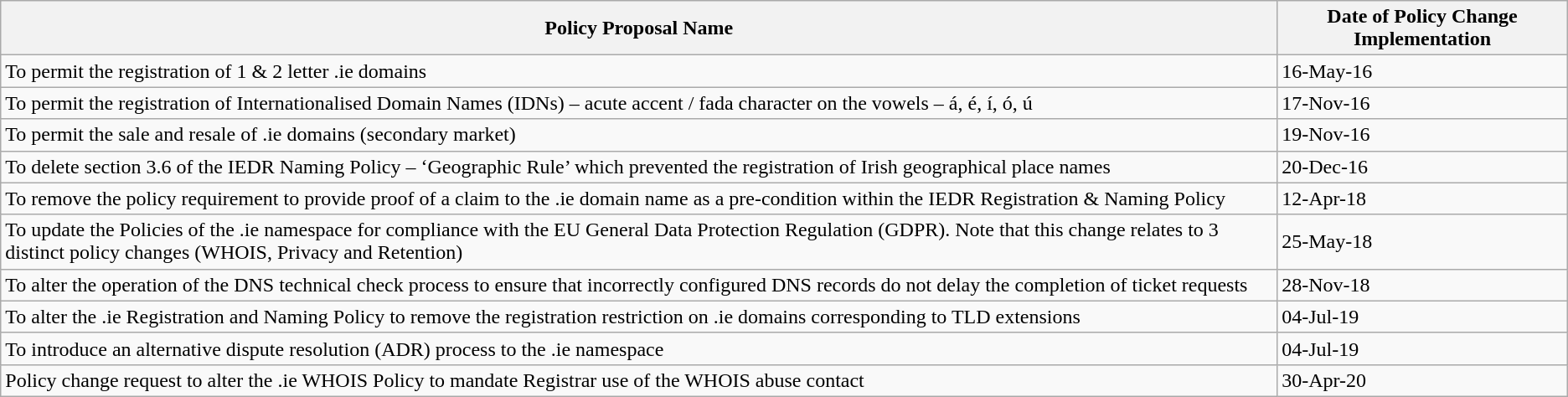<table class="wikitable">
<tr>
<th>Policy Proposal Name</th>
<th>Date of Policy  Change Implementation</th>
</tr>
<tr>
<td>To permit the registration of 1 & 2 letter .ie domains</td>
<td>16-May-16</td>
</tr>
<tr>
<td>To permit the registration of Internationalised Domain Names  (IDNs) – acute accent / fada character on the vowels – á, é, í, ó, ú</td>
<td>17-Nov-16</td>
</tr>
<tr>
<td>To permit the sale and resale of .ie domains (secondary market)</td>
<td>19-Nov-16</td>
</tr>
<tr>
<td>To delete section 3.6 of the IEDR Naming Policy – ‘Geographic  Rule’ which prevented the registration of Irish geographical place names</td>
<td>20-Dec-16</td>
</tr>
<tr>
<td>To remove the policy requirement to provide proof of a claim to  the .ie domain name as a pre-condition within the IEDR Registration &  Naming Policy</td>
<td>12-Apr-18</td>
</tr>
<tr>
<td>To update the Policies of the .ie namespace for compliance with  the EU General Data Protection Regulation (GDPR). Note that this change  relates to 3 distinct policy changes (WHOIS, Privacy and Retention)</td>
<td>25-May-18</td>
</tr>
<tr>
<td>To alter the operation of the DNS technical check process to  ensure that incorrectly configured DNS records do not delay the completion of  ticket requests</td>
<td>28-Nov-18</td>
</tr>
<tr>
<td>To alter the .ie Registration and Naming Policy to remove the registration restriction on .ie domains corresponding to TLD extensions</td>
<td>04-Jul-19</td>
</tr>
<tr>
<td>To introduce an alternative dispute resolution (ADR) process to  the .ie namespace</td>
<td>04-Jul-19</td>
</tr>
<tr>
<td>Policy change request to alter the .ie WHOIS Policy to mandate  Registrar use of the WHOIS abuse contact</td>
<td>30-Apr-20</td>
</tr>
</table>
